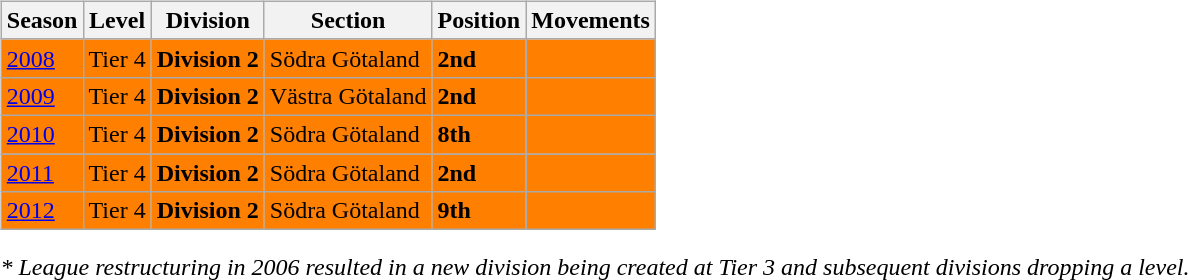<table>
<tr>
<td valign="top" width=0%><br><table class="wikitable">
<tr style="background:#f0f6fa;">
<th><strong>Season</strong></th>
<th><strong>Level</strong></th>
<th><strong>Division</strong></th>
<th><strong>Section</strong></th>
<th><strong>Position</strong></th>
<th><strong>Movements</strong></th>
</tr>
<tr>
<td style="background:#FF7F00;"><a href='#'>2008</a></td>
<td style="background:#FF7F00;">Tier 4</td>
<td style="background:#FF7F00;"><strong>Division 2</strong></td>
<td style="background:#FF7F00;">Södra Götaland</td>
<td style="background:#FF7F00;"><strong>2nd</strong></td>
<td style="background:#FF7F00;"></td>
</tr>
<tr>
<td style="background:#FF7F00;"><a href='#'>2009</a></td>
<td style="background:#FF7F00;">Tier 4</td>
<td style="background:#FF7F00;"><strong>Division 2</strong></td>
<td style="background:#FF7F00;">Västra Götaland</td>
<td style="background:#FF7F00;"><strong>2nd</strong></td>
<td style="background:#FF7F00;"></td>
</tr>
<tr>
<td style="background:#FF7F00;"><a href='#'>2010</a></td>
<td style="background:#FF7F00;">Tier 4</td>
<td style="background:#FF7F00;"><strong>Division 2</strong></td>
<td style="background:#FF7F00;">Södra Götaland</td>
<td style="background:#FF7F00;"><strong>8th</strong></td>
<td style="background:#FF7F00;"></td>
</tr>
<tr>
<td style="background:#FF7F00;"><a href='#'>2011</a></td>
<td style="background:#FF7F00;">Tier 4</td>
<td style="background:#FF7F00;"><strong>Division 2</strong></td>
<td style="background:#FF7F00;">Södra Götaland</td>
<td style="background:#FF7F00;"><strong>2nd</strong></td>
<td style="background:#FF7F00;"></td>
</tr>
<tr>
<td style="background:#FF7F00;"><a href='#'>2012</a></td>
<td style="background:#FF7F00;">Tier 4</td>
<td style="background:#FF7F00;"><strong>Division 2</strong></td>
<td style="background:#FF7F00;">Södra Götaland</td>
<td style="background:#FF7F00;"><strong>9th</strong></td>
<td style="background:#FF7F00;"></td>
</tr>
</table>
<em>* League restructuring in 2006 resulted in a new division being created at Tier 3 and subsequent divisions dropping a level.</em>

</td>
</tr>
</table>
